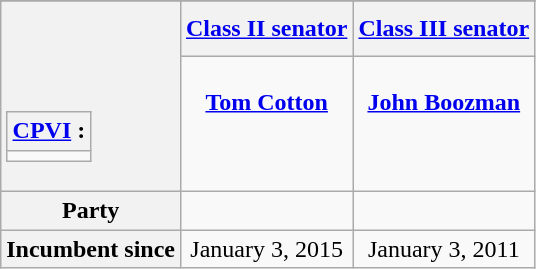<table class="wikitable floatright" style="text-align: center;">
<tr>
</tr>
<tr>
<th scope="row" rowspan=2><br><br><br><table class="wikitable">
<tr>
<th><a href='#'>CPVI</a> :</th>
</tr>
<tr>
<td></td>
</tr>
</table>
</th>
<th scope="col"><a href='#'>Class II senator</a></th>
<th scope="col"><a href='#'>Class III senator</a></th>
</tr>
<tr style="vertical-align: top;">
<td><br><strong><a href='#'>Tom Cotton</a></strong><br><br></td>
<td><br><strong><a href='#'>John Boozman</a></strong><br><br></td>
</tr>
<tr>
<th scope="row">Party</th>
<td></td>
<td></td>
</tr>
<tr>
<th scope="row">Incumbent since</th>
<td>January 3, 2015</td>
<td>January 3, 2011</td>
</tr>
</table>
